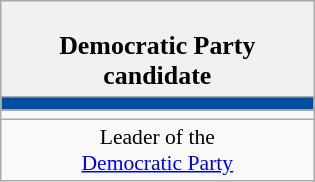<table class="wikitable" style="font-size:90%; text-align:center;">
<tr>
<td style="background:#f1f1f1;" colspan="30"><br><big><strong>Democratic Party candidate</strong></big></td>
</tr>
<tr>
<th style=" font-size:135%; background:#004EA2; width:200px;"><a href='#'></a></th>
</tr>
<tr>
<td></td>
</tr>
<tr>
<td>Leader of the<br><a href='#'>Democratic Party</a><br></td>
</tr>
</table>
